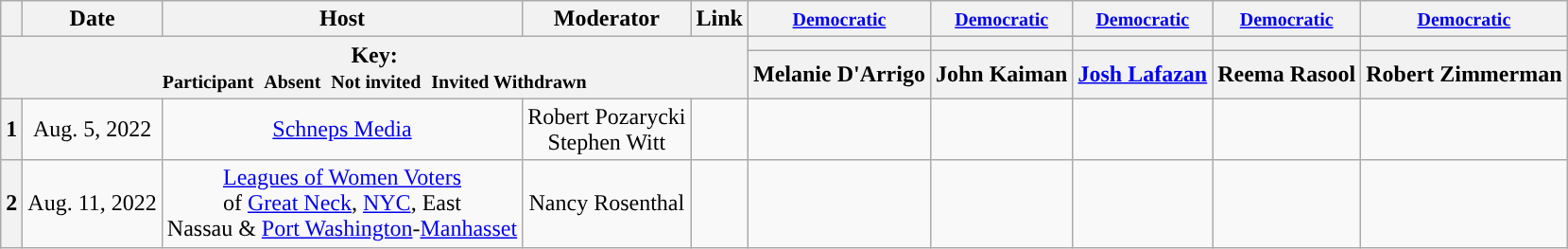<table class="wikitable" style="text-align:center;">
<tr>
<th scope="col"></th>
<th scope="col">Date</th>
<th scope="col">Host</th>
<th scope="col">Moderator</th>
<th scope="col">Link</th>
<th scope="col"><small><a href='#'>Democratic</a></small></th>
<th scope="col"><small><a href='#'>Democratic</a></small></th>
<th scope="col"><small><a href='#'>Democratic</a></small></th>
<th scope="col"><small><a href='#'>Democratic</a></small></th>
<th scope="col"><small><a href='#'>Democratic</a></small></th>
</tr>
<tr>
<th colspan="5" rowspan="2">Key:<br> <small>Participant </small>  <small>Absent </small>  <small>Not invited </small>  <small>Invited  Withdrawn</small></th>
<th scope="col" style="background:"></th>
<th scope="col" style="background:"></th>
<th scope="col" style="background:"></th>
<th scope="col" style="background:"></th>
<th scope="col" style="background:"></th>
</tr>
<tr>
<th scope="col">Melanie D'Arrigo</th>
<th scope="col">John Kaiman</th>
<th scope="col"><a href='#'>Josh Lafazan</a></th>
<th scope="col">Reema Rasool</th>
<th scope="col">Robert Zimmerman</th>
</tr>
<tr>
<th>1</th>
<td style="white-space:nowrap;">Aug. 5, 2022</td>
<td style="white-space:nowrap;"><a href='#'>Schneps Media</a></td>
<td style="white-space:nowrap;">Robert Pozarycki<br>Stephen Witt</td>
<td style="white-space:nowrap;"></td>
<td></td>
<td></td>
<td></td>
<td></td>
<td></td>
</tr>
<tr>
<th>2</th>
<td style="white-space:nowrap;">Aug. 11, 2022</td>
<td style="white-space:nowrap;"><a href='#'>Leagues of Women Voters</a><br>of <a href='#'>Great Neck</a>, <a href='#'>NYC</a>, East<br>Nassau & <a href='#'>Port Washington</a>-<a href='#'>Manhasset</a></td>
<td style="white-space:nowrap;">Nancy Rosenthal</td>
<td style="white-space:nowrap;"></td>
<td></td>
<td></td>
<td></td>
<td></td>
<td></td>
</tr>
</table>
